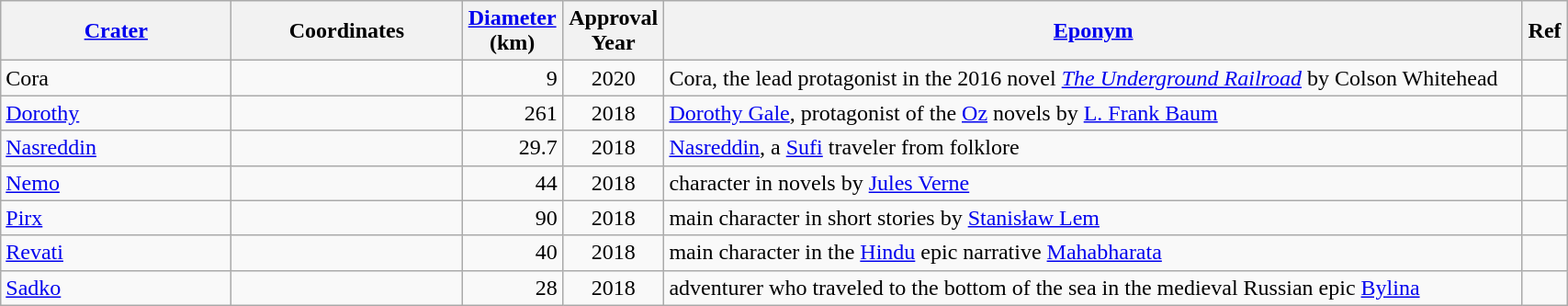<table class="wikitable sortable" style="min-width: 90%">
<tr>
<th style="width:10em"><a href='#'>Crater</a></th>
<th style="width:10em">Coordinates</th>
<th><a href='#'>Diameter</a><br>(km)</th>
<th>Approval<br>Year</th>
<th class="unsortable"><a href='#'>Eponym</a></th>
<th class="unsortable">Ref</th>
</tr>
<tr id="Cora">
<td>Cora</td>
<td></td>
<td align=right>9</td>
<td align=center>2020</td>
<td>Cora, the lead protagonist in the 2016 novel <em><a href='#'>The Underground Railroad</a></em> by Colson Whitehead</td>
<td></td>
</tr>
<tr id="Dorothy">
<td><a href='#'>Dorothy</a></td>
<td></td>
<td align=right>261</td>
<td align=center>2018</td>
<td><a href='#'>Dorothy Gale</a>, protagonist of the <a href='#'>Oz</a> novels by <a href='#'>L. Frank Baum</a></td>
<td></td>
</tr>
<tr id="Nasreddin">
<td><a href='#'>Nasreddin</a></td>
<td></td>
<td align=right>29.7</td>
<td align=center>2018</td>
<td><a href='#'>Nasreddin</a>, a <a href='#'>Sufi</a> traveler from folklore</td>
<td></td>
</tr>
<tr id="Nemo">
<td><a href='#'>Nemo</a></td>
<td></td>
<td align=right>44</td>
<td align=center>2018</td>
<td>character in novels by <a href='#'>Jules Verne</a></td>
<td></td>
</tr>
<tr id="Pirx">
<td><a href='#'>Pirx</a></td>
<td></td>
<td align=right>90</td>
<td align=center>2018</td>
<td>main character in short stories by <a href='#'>Stanisław Lem</a></td>
<td></td>
</tr>
<tr id="Revati">
<td><a href='#'>Revati</a></td>
<td></td>
<td align=right>40</td>
<td align=center>2018</td>
<td>main character in the <a href='#'>Hindu</a> epic narrative <a href='#'>Mahabharata</a></td>
<td></td>
</tr>
<tr id="Sadko">
<td><a href='#'>Sadko</a></td>
<td></td>
<td align=right>28</td>
<td align=center>2018</td>
<td>adventurer who traveled to the bottom of the sea in the medieval Russian epic <a href='#'>Bylina</a></td>
<td></td>
</tr>
</table>
